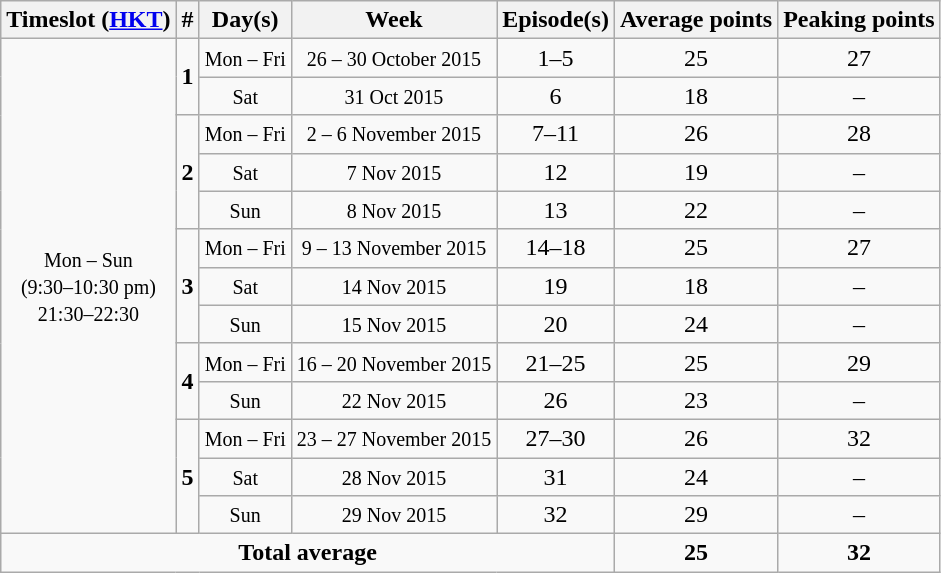<table class="wikitable" style="text-align:center;">
<tr>
<th>Timeslot (<a href='#'>HKT</a>)</th>
<th>#</th>
<th>Day(s)</th>
<th>Week</th>
<th>Episode(s)</th>
<th>Average points</th>
<th>Peaking points</th>
</tr>
<tr>
<td rowspan="13"><small>Mon – Sun<br>(9:30–10:30 pm)<br>21:30–22:30</small></td>
<td rowspan="2"><strong>1</strong></td>
<td><small>Mon – Fri</small></td>
<td><small>26 – 30 October 2015</small></td>
<td>1–5</td>
<td>25</td>
<td>27</td>
</tr>
<tr>
<td><small>Sat</small></td>
<td><small>31 Oct 2015</small></td>
<td>6</td>
<td>18</td>
<td>–</td>
</tr>
<tr>
<td rowspan="3"><strong>2</strong></td>
<td><small>Mon – Fri</small></td>
<td><small>2 – 6 November 2015</small></td>
<td>7–11</td>
<td>26</td>
<td>28</td>
</tr>
<tr>
<td><small>Sat</small></td>
<td><small>7 Nov 2015</small></td>
<td>12</td>
<td>19</td>
<td>–</td>
</tr>
<tr>
<td><small>Sun</small></td>
<td><small>8 Nov 2015</small></td>
<td>13</td>
<td>22</td>
<td>–</td>
</tr>
<tr>
<td rowspan="3"><strong>3</strong></td>
<td><small>Mon – Fri</small></td>
<td><small>9 – 13 November 2015</small></td>
<td>14–18</td>
<td>25</td>
<td>27</td>
</tr>
<tr>
<td><small>Sat</small></td>
<td><small>14 Nov 2015</small></td>
<td>19</td>
<td>18</td>
<td>–</td>
</tr>
<tr>
<td><small>Sun</small></td>
<td><small>15 Nov 2015</small></td>
<td>20</td>
<td>24</td>
<td>–</td>
</tr>
<tr>
<td rowspan="2"><strong>4</strong></td>
<td><small>Mon – Fri</small></td>
<td><small>16 – 20 November 2015</small></td>
<td>21–25</td>
<td>25</td>
<td>29</td>
</tr>
<tr>
<td><small>Sun</small></td>
<td><small>22 Nov 2015</small></td>
<td>26</td>
<td>23</td>
<td>–</td>
</tr>
<tr>
<td rowspan="3"><strong>5</strong></td>
<td><small>Mon – Fri</small></td>
<td><small>23 – 27 November 2015</small></td>
<td>27–30</td>
<td>26</td>
<td>32</td>
</tr>
<tr>
<td><small>Sat</small></td>
<td><small>28 Nov 2015</small></td>
<td>31</td>
<td>24</td>
<td>–</td>
</tr>
<tr>
<td><small>Sun</small></td>
<td><small>29 Nov 2015</small></td>
<td>32</td>
<td>29</td>
<td>–</td>
</tr>
<tr>
<td colspan="5"><strong>Total average</strong></td>
<td><strong>25 </strong></td>
<td><strong>32 </strong></td>
</tr>
</table>
